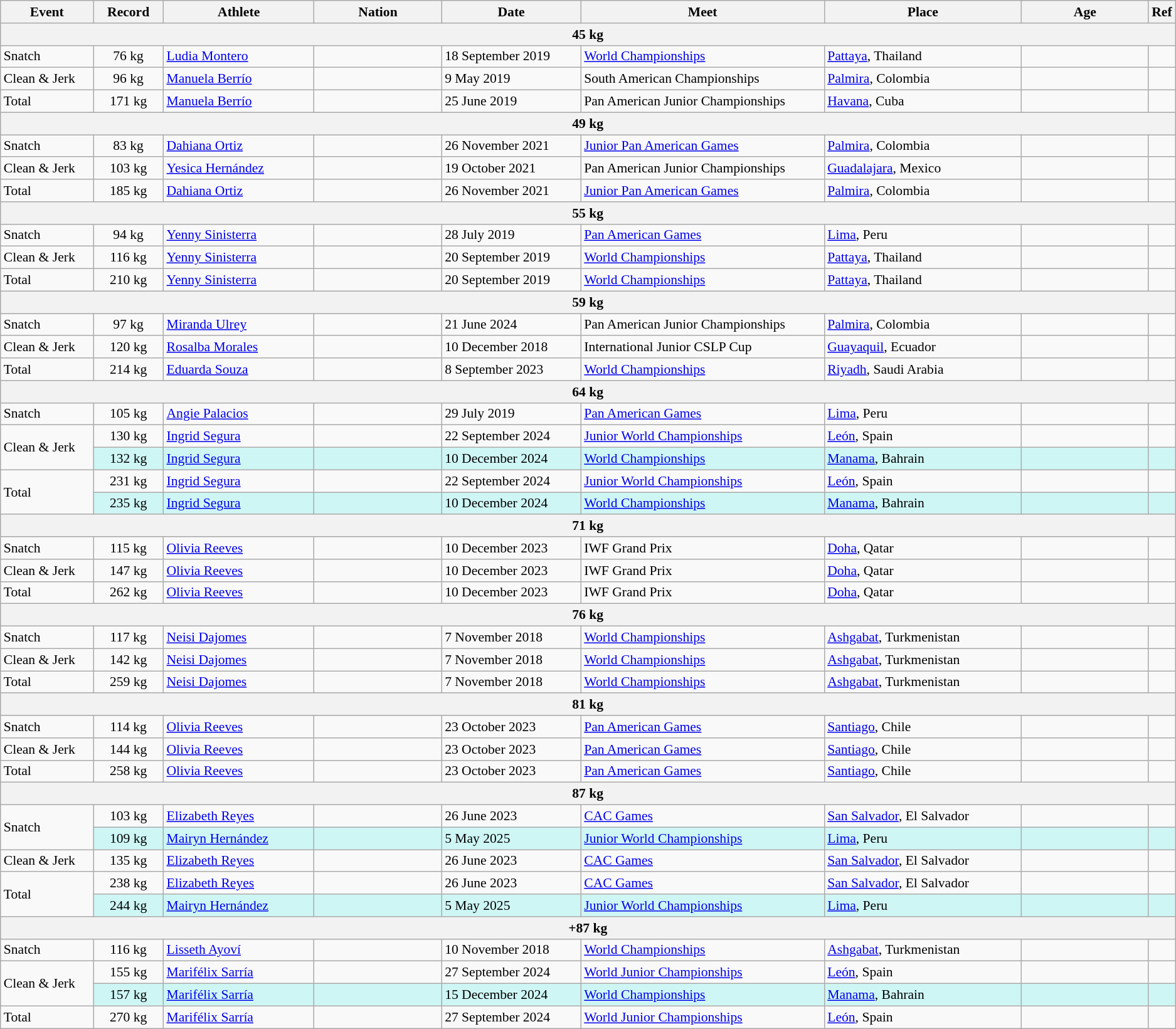<table class="wikitable" style="font-size:90%;">
<tr>
<th width=8%>Event</th>
<th width=6%>Record</th>
<th width=13%>Athlete</th>
<th width=11%>Nation</th>
<th width=12%>Date</th>
<th width=21%>Meet</th>
<th width=17%>Place</th>
<th width=11%>Age</th>
<th>Ref</th>
</tr>
<tr bgcolor="#DDDDDD">
<th colspan="9">45 kg</th>
</tr>
<tr>
<td>Snatch</td>
<td align="center">76 kg</td>
<td><a href='#'>Ludia Montero</a></td>
<td></td>
<td>18 September 2019</td>
<td><a href='#'>World Championships</a></td>
<td><a href='#'>Pattaya</a>, Thailand</td>
<td></td>
<td></td>
</tr>
<tr>
<td>Clean & Jerk</td>
<td align="center">96 kg</td>
<td><a href='#'>Manuela Berrío</a></td>
<td></td>
<td>9 May 2019</td>
<td>South American Championships</td>
<td><a href='#'>Palmira</a>, Colombia</td>
<td></td>
<td></td>
</tr>
<tr>
<td>Total</td>
<td align="center">171 kg</td>
<td><a href='#'>Manuela Berrío</a></td>
<td></td>
<td>25 June 2019</td>
<td>Pan American Junior Championships</td>
<td><a href='#'>Havana</a>, Cuba</td>
<td></td>
<td></td>
</tr>
<tr bgcolor="#DDDDDD">
<th colspan="9">49 kg</th>
</tr>
<tr>
<td>Snatch</td>
<td align="center">83 kg</td>
<td><a href='#'>Dahiana Ortiz</a></td>
<td></td>
<td>26 November 2021</td>
<td><a href='#'>Junior Pan American Games</a></td>
<td><a href='#'>Palmira</a>, Colombia</td>
<td></td>
<td></td>
</tr>
<tr>
<td>Clean & Jerk</td>
<td align="center">103 kg</td>
<td><a href='#'>Yesica Hernández</a></td>
<td></td>
<td>19 October 2021</td>
<td>Pan American Junior Championships</td>
<td><a href='#'>Guadalajara</a>, Mexico</td>
<td></td>
<td></td>
</tr>
<tr>
<td>Total</td>
<td align="center">185 kg</td>
<td><a href='#'>Dahiana Ortiz</a></td>
<td></td>
<td>26 November 2021</td>
<td><a href='#'>Junior Pan American Games</a></td>
<td><a href='#'>Palmira</a>, Colombia</td>
<td></td>
<td></td>
</tr>
<tr bgcolor="#DDDDDD">
<th colspan="9">55 kg</th>
</tr>
<tr>
<td>Snatch</td>
<td align="center">94 kg</td>
<td><a href='#'>Yenny Sinisterra</a></td>
<td></td>
<td>28 July 2019</td>
<td><a href='#'>Pan American Games</a></td>
<td><a href='#'>Lima</a>, Peru</td>
<td></td>
<td></td>
</tr>
<tr>
<td>Clean & Jerk</td>
<td align="center">116 kg</td>
<td><a href='#'>Yenny Sinisterra</a></td>
<td></td>
<td>20 September 2019</td>
<td><a href='#'>World Championships</a></td>
<td><a href='#'>Pattaya</a>, Thailand</td>
<td></td>
<td></td>
</tr>
<tr>
<td>Total</td>
<td align="center">210 kg</td>
<td><a href='#'>Yenny Sinisterra</a></td>
<td></td>
<td>20 September 2019</td>
<td><a href='#'>World Championships</a></td>
<td><a href='#'>Pattaya</a>, Thailand</td>
<td></td>
<td></td>
</tr>
<tr bgcolor="#DDDDDD">
<th colspan="9">59 kg</th>
</tr>
<tr>
<td>Snatch</td>
<td align="center">97 kg</td>
<td><a href='#'>Miranda Ulrey</a></td>
<td></td>
<td>21 June 2024</td>
<td>Pan American Junior Championships</td>
<td><a href='#'>Palmira</a>, Colombia</td>
<td></td>
<td></td>
</tr>
<tr>
<td>Clean & Jerk</td>
<td align="center">120 kg</td>
<td><a href='#'>Rosalba Morales</a></td>
<td></td>
<td>10 December 2018</td>
<td>International Junior CSLP Cup</td>
<td><a href='#'>Guayaquil</a>, Ecuador</td>
<td></td>
<td></td>
</tr>
<tr>
<td>Total</td>
<td align="center">214 kg</td>
<td><a href='#'>Eduarda Souza</a></td>
<td></td>
<td>8 September 2023</td>
<td><a href='#'>World Championships</a></td>
<td><a href='#'>Riyadh</a>, Saudi Arabia</td>
<td></td>
<td></td>
</tr>
<tr bgcolor="#DDDDDD">
<th colspan="9">64 kg</th>
</tr>
<tr>
<td>Snatch</td>
<td align="center">105 kg</td>
<td><a href='#'>Angie Palacios</a></td>
<td></td>
<td>29 July 2019</td>
<td><a href='#'>Pan American Games</a></td>
<td><a href='#'>Lima</a>, Peru</td>
<td></td>
<td></td>
</tr>
<tr>
<td rowspan=2>Clean & Jerk</td>
<td align=center>130 kg</td>
<td><a href='#'>Ingrid Segura</a></td>
<td></td>
<td>22 September 2024</td>
<td><a href='#'>Junior World Championships</a></td>
<td><a href='#'>León</a>, Spain</td>
<td></td>
<td></td>
</tr>
<tr bgcolor=#CEF6F5>
<td align=center>132 kg</td>
<td><a href='#'>Ingrid Segura</a></td>
<td></td>
<td>10 December 2024</td>
<td><a href='#'>World Championships</a></td>
<td><a href='#'>Manama</a>, Bahrain</td>
<td></td>
<td></td>
</tr>
<tr>
<td rowspan=2>Total</td>
<td align=center>231 kg</td>
<td><a href='#'>Ingrid Segura</a></td>
<td></td>
<td>22 September 2024</td>
<td><a href='#'>Junior World Championships</a></td>
<td><a href='#'>León</a>, Spain</td>
<td></td>
<td></td>
</tr>
<tr bgcolor=#CEF6F5>
<td align=center>235 kg</td>
<td><a href='#'>Ingrid Segura</a></td>
<td></td>
<td>10 December 2024</td>
<td><a href='#'>World Championships</a></td>
<td><a href='#'>Manama</a>, Bahrain</td>
<td></td>
<td></td>
</tr>
<tr bgcolor="#DDDDDD">
<th colspan="9">71 kg</th>
</tr>
<tr>
<td>Snatch</td>
<td align="center">115 kg</td>
<td><a href='#'>Olivia Reeves</a></td>
<td></td>
<td>10 December 2023</td>
<td>IWF Grand Prix</td>
<td><a href='#'>Doha</a>, Qatar</td>
<td></td>
<td></td>
</tr>
<tr>
<td>Clean & Jerk</td>
<td align="center">147 kg</td>
<td><a href='#'>Olivia Reeves</a></td>
<td></td>
<td>10 December 2023</td>
<td>IWF Grand Prix</td>
<td><a href='#'>Doha</a>, Qatar</td>
<td></td>
<td></td>
</tr>
<tr>
<td>Total</td>
<td align="center">262 kg</td>
<td><a href='#'>Olivia Reeves</a></td>
<td></td>
<td>10 December 2023</td>
<td>IWF Grand Prix</td>
<td><a href='#'>Doha</a>, Qatar</td>
<td></td>
<td></td>
</tr>
<tr bgcolor="#DDDDDD">
<th colspan="9">76 kg</th>
</tr>
<tr>
<td>Snatch</td>
<td align="center">117 kg</td>
<td><a href='#'>Neisi Dajomes</a></td>
<td></td>
<td>7 November 2018</td>
<td><a href='#'>World Championships</a></td>
<td><a href='#'>Ashgabat</a>, Turkmenistan</td>
<td></td>
<td></td>
</tr>
<tr>
<td>Clean & Jerk</td>
<td align="center">142 kg</td>
<td><a href='#'>Neisi Dajomes</a></td>
<td></td>
<td>7 November 2018</td>
<td><a href='#'>World Championships</a></td>
<td><a href='#'>Ashgabat</a>, Turkmenistan</td>
<td></td>
<td></td>
</tr>
<tr>
<td>Total</td>
<td align="center">259 kg</td>
<td><a href='#'>Neisi Dajomes</a></td>
<td></td>
<td>7 November 2018</td>
<td><a href='#'>World Championships</a></td>
<td><a href='#'>Ashgabat</a>, Turkmenistan</td>
<td></td>
<td></td>
</tr>
<tr bgcolor="#DDDDDD">
<th colspan="9">81 kg</th>
</tr>
<tr>
<td>Snatch</td>
<td align="center">114 kg</td>
<td><a href='#'>Olivia Reeves</a></td>
<td></td>
<td>23 October 2023</td>
<td><a href='#'>Pan American Games</a></td>
<td><a href='#'>Santiago</a>, Chile</td>
<td></td>
<td></td>
</tr>
<tr>
<td>Clean & Jerk</td>
<td align="center">144 kg</td>
<td><a href='#'>Olivia Reeves</a></td>
<td></td>
<td>23 October 2023</td>
<td><a href='#'>Pan American Games</a></td>
<td><a href='#'>Santiago</a>, Chile</td>
<td></td>
<td></td>
</tr>
<tr>
<td>Total</td>
<td align="center">258 kg</td>
<td><a href='#'>Olivia Reeves</a></td>
<td></td>
<td>23 October 2023</td>
<td><a href='#'>Pan American Games</a></td>
<td><a href='#'>Santiago</a>, Chile</td>
<td></td>
<td></td>
</tr>
<tr bgcolor="#DDDDDD">
<th colspan="9">87 kg</th>
</tr>
<tr>
<td rowspan=2>Snatch</td>
<td align="center">103 kg</td>
<td><a href='#'>Elizabeth Reyes</a></td>
<td></td>
<td>26 June 2023</td>
<td><a href='#'>CAC Games</a></td>
<td><a href='#'>San Salvador</a>, El Salvador</td>
<td></td>
<td></td>
</tr>
<tr bgcolor=#CEF6F5>
<td align="center">109 kg</td>
<td><a href='#'>Mairyn Hernández</a></td>
<td></td>
<td>5 May 2025</td>
<td><a href='#'>Junior World Championships</a></td>
<td><a href='#'>Lima</a>, Peru</td>
<td></td>
<td></td>
</tr>
<tr>
<td>Clean & Jerk</td>
<td align="center">135 kg</td>
<td><a href='#'>Elizabeth Reyes</a></td>
<td></td>
<td>26 June 2023</td>
<td><a href='#'>CAC Games</a></td>
<td><a href='#'>San Salvador</a>, El Salvador</td>
<td></td>
<td></td>
</tr>
<tr>
<td rowspan=2>Total</td>
<td align="center">238 kg</td>
<td><a href='#'>Elizabeth Reyes</a></td>
<td></td>
<td>26 June 2023</td>
<td><a href='#'>CAC Games</a></td>
<td><a href='#'>San Salvador</a>, El Salvador</td>
<td></td>
<td></td>
</tr>
<tr bgcolor=#CEF6F5>
<td align="center">244 kg</td>
<td><a href='#'>Mairyn Hernández</a></td>
<td></td>
<td>5 May 2025</td>
<td><a href='#'>Junior World Championships</a></td>
<td><a href='#'>Lima</a>, Peru</td>
<td></td>
<td></td>
</tr>
<tr bgcolor="#DDDDDD">
<th colspan="9">+87 kg</th>
</tr>
<tr>
<td>Snatch</td>
<td align="center">116 kg</td>
<td><a href='#'>Lisseth Ayoví</a></td>
<td></td>
<td>10 November 2018</td>
<td><a href='#'>World Championships</a></td>
<td><a href='#'>Ashgabat</a>, Turkmenistan</td>
<td></td>
<td></td>
</tr>
<tr>
<td rowspan=2>Clean & Jerk</td>
<td align=center>155 kg</td>
<td><a href='#'>Marifélix Sarría</a></td>
<td></td>
<td>27 September 2024</td>
<td><a href='#'>World Junior Championships</a></td>
<td><a href='#'>León</a>, Spain</td>
<td></td>
<td></td>
</tr>
<tr bgcolor=#CEF6F5>
<td align=center>157 kg</td>
<td><a href='#'>Marifélix Sarría</a></td>
<td></td>
<td>15 December 2024</td>
<td><a href='#'>World Championships</a></td>
<td><a href='#'>Manama</a>, Bahrain</td>
<td></td>
<td></td>
</tr>
<tr>
<td>Total</td>
<td align="center">270 kg</td>
<td><a href='#'>Marifélix Sarría</a></td>
<td></td>
<td>27 September 2024</td>
<td><a href='#'>World Junior Championships</a></td>
<td><a href='#'>León</a>, Spain</td>
<td></td>
<td></td>
</tr>
</table>
